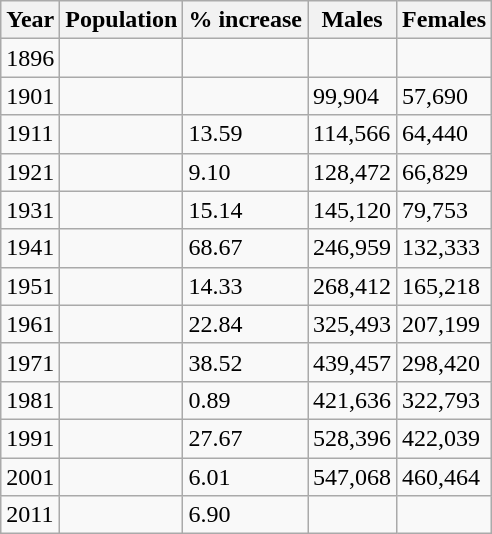<table class="wikitable sortable">
<tr>
<th>Year</th>
<th>Population</th>
<th>% increase</th>
<th>Males</th>
<th>Females</th>
</tr>
<tr>
<td>1896</td>
<td></td>
<td></td>
<td></td>
<td></td>
</tr>
<tr>
<td>1901</td>
<td></td>
<td></td>
<td>99,904</td>
<td>57,690</td>
</tr>
<tr>
<td>1911</td>
<td></td>
<td>13.59</td>
<td>114,566</td>
<td>64,440</td>
</tr>
<tr>
<td>1921</td>
<td></td>
<td>9.10</td>
<td>128,472</td>
<td>66,829</td>
</tr>
<tr>
<td>1931</td>
<td></td>
<td>15.14</td>
<td>145,120</td>
<td>79,753</td>
</tr>
<tr>
<td>1941</td>
<td></td>
<td>68.67</td>
<td>246,959</td>
<td>132,333</td>
</tr>
<tr>
<td>1951</td>
<td></td>
<td>14.33</td>
<td>268,412</td>
<td>165,218</td>
</tr>
<tr>
<td>1961</td>
<td></td>
<td>22.84</td>
<td>325,493</td>
<td>207,199</td>
</tr>
<tr>
<td>1971</td>
<td></td>
<td>38.52</td>
<td>439,457</td>
<td>298,420</td>
</tr>
<tr>
<td>1981</td>
<td></td>
<td>0.89</td>
<td>421,636</td>
<td>322,793</td>
</tr>
<tr>
<td>1991</td>
<td></td>
<td>27.67</td>
<td>528,396</td>
<td>422,039</td>
</tr>
<tr>
<td>2001</td>
<td></td>
<td>6.01</td>
<td>547,068</td>
<td>460,464</td>
</tr>
<tr>
<td>2011</td>
<td></td>
<td>6.90</td>
<td></td>
<td></td>
</tr>
</table>
